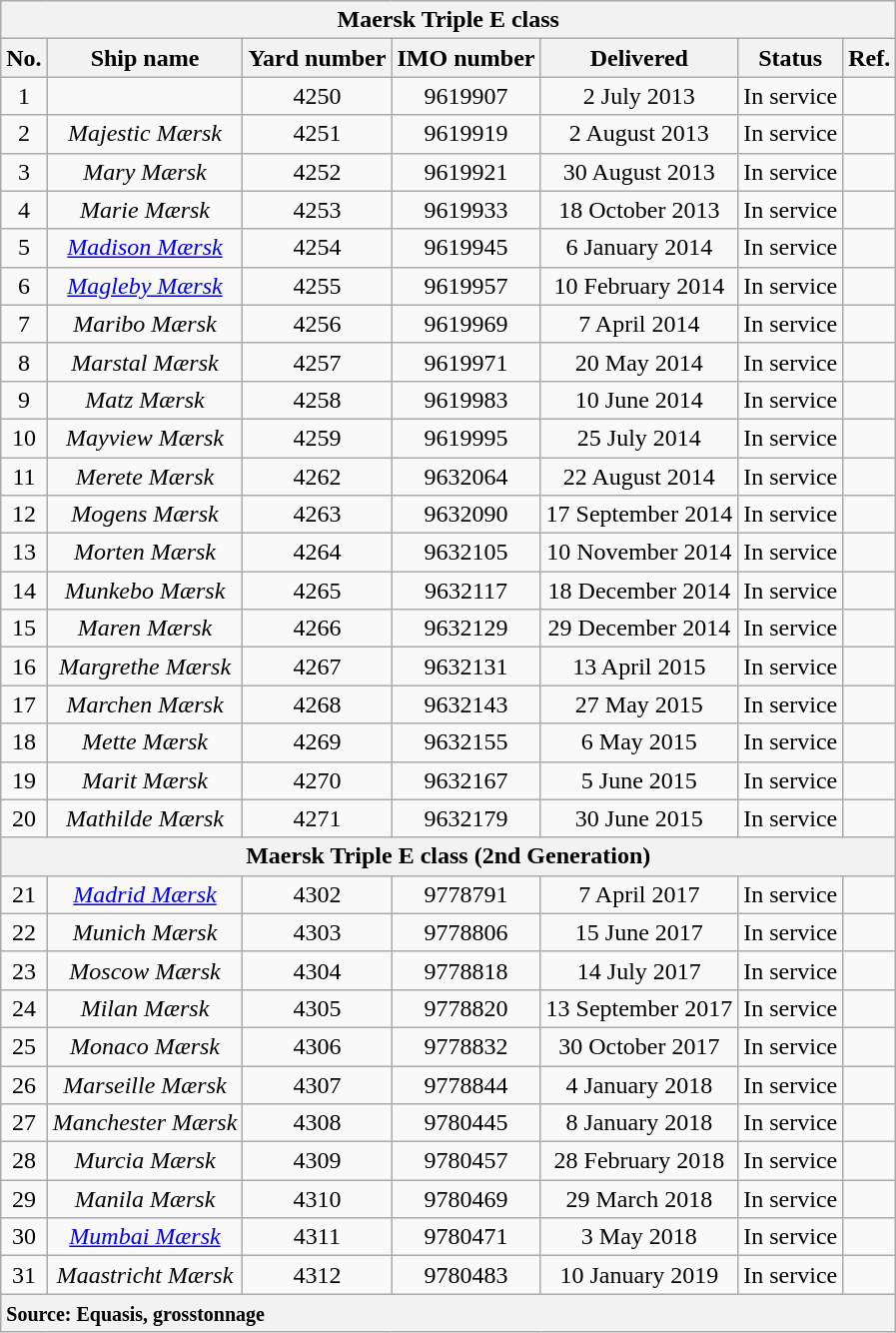<table class="wikitable" style="text-align:center">
<tr>
<th colspan="7" style="text-align:center">Maersk Triple E class</th>
</tr>
<tr class=>
<th>No.</th>
<th>Ship name</th>
<th>Yard number</th>
<th>IMO number</th>
<th>Delivered</th>
<th>Status</th>
<th>Ref.</th>
</tr>
<tr>
<td>1</td>
<td></td>
<td>4250</td>
<td>9619907</td>
<td>2 July 2013</td>
<td>In service</td>
<td></td>
</tr>
<tr>
<td>2</td>
<td><em>Majestic Mærsk</em></td>
<td>4251</td>
<td>9619919</td>
<td>2 August 2013</td>
<td>In service</td>
<td></td>
</tr>
<tr>
<td>3</td>
<td><em>Mary Mærsk</em></td>
<td>4252</td>
<td>9619921</td>
<td>30 August 2013</td>
<td>In service</td>
<td></td>
</tr>
<tr>
<td>4</td>
<td><em>Marie Mærsk</em></td>
<td>4253</td>
<td>9619933</td>
<td>18 October 2013</td>
<td>In service</td>
<td></td>
</tr>
<tr>
<td>5</td>
<td><em><a href='#'>Madison Mærsk</a></em></td>
<td>4254</td>
<td>9619945</td>
<td>6 January 2014</td>
<td>In service</td>
<td></td>
</tr>
<tr>
<td>6</td>
<td><em><a href='#'>Magleby Mærsk</a></em></td>
<td>4255</td>
<td>9619957</td>
<td>10 February 2014</td>
<td>In service</td>
<td></td>
</tr>
<tr>
<td>7</td>
<td><em>Maribo Mærsk</em></td>
<td>4256</td>
<td>9619969</td>
<td>7 April 2014</td>
<td>In service</td>
<td></td>
</tr>
<tr>
<td>8</td>
<td><em>Marstal Mærsk</em></td>
<td>4257</td>
<td>9619971</td>
<td>20 May 2014</td>
<td>In service</td>
<td></td>
</tr>
<tr>
<td>9</td>
<td><em>Matz Mærsk</em></td>
<td>4258</td>
<td>9619983</td>
<td>10 June 2014</td>
<td>In service</td>
<td></td>
</tr>
<tr>
<td>10</td>
<td><em>Mayview Mærsk</em></td>
<td>4259</td>
<td>9619995</td>
<td>25 July 2014</td>
<td>In service</td>
<td></td>
</tr>
<tr>
<td>11</td>
<td><em>Merete Mærsk</em></td>
<td>4262</td>
<td>9632064</td>
<td>22 August 2014</td>
<td>In service</td>
<td></td>
</tr>
<tr>
<td>12</td>
<td><em>Mogens Mærsk</em></td>
<td>4263</td>
<td>9632090</td>
<td>17 September 2014</td>
<td>In service</td>
<td></td>
</tr>
<tr>
<td>13</td>
<td><em>Morten Mærsk</em></td>
<td>4264</td>
<td>9632105</td>
<td>10 November 2014</td>
<td>In service</td>
<td></td>
</tr>
<tr>
<td>14</td>
<td><em>Munkebo Mærsk</em></td>
<td>4265</td>
<td>9632117</td>
<td>18 December 2014</td>
<td>In service</td>
<td></td>
</tr>
<tr>
<td>15</td>
<td><em>Maren Mærsk</em></td>
<td>4266</td>
<td>9632129</td>
<td>29 December 2014</td>
<td>In service</td>
<td></td>
</tr>
<tr>
<td>16</td>
<td><em>Margrethe Mærsk</em></td>
<td>4267</td>
<td>9632131</td>
<td>13 April 2015</td>
<td>In service</td>
<td></td>
</tr>
<tr>
<td>17</td>
<td><em>Marchen Mærsk</em></td>
<td>4268</td>
<td>9632143</td>
<td>27 May 2015</td>
<td>In service</td>
<td></td>
</tr>
<tr>
<td>18</td>
<td><em>Mette Mærsk</em></td>
<td>4269</td>
<td>9632155</td>
<td>6 May 2015</td>
<td>In service</td>
<td></td>
</tr>
<tr>
<td>19</td>
<td><em>Marit Mærsk</em></td>
<td>4270</td>
<td>9632167</td>
<td>5 June 2015</td>
<td>In service</td>
<td></td>
</tr>
<tr>
<td>20</td>
<td><em>Mathilde Mærsk</em></td>
<td>4271</td>
<td>9632179</td>
<td>30 June 2015</td>
<td>In service</td>
<td></td>
</tr>
<tr>
<th colspan="7" style="text-align:center">Maersk Triple E class (2nd Generation)</th>
</tr>
<tr>
<td>21</td>
<td><em><a href='#'>Madrid Mærsk</a></em></td>
<td>4302</td>
<td>9778791</td>
<td>7 April 2017</td>
<td>In service</td>
<td></td>
</tr>
<tr>
<td>22</td>
<td><em>Munich Mærsk</em></td>
<td>4303</td>
<td>9778806</td>
<td>15 June 2017</td>
<td>In service</td>
<td></td>
</tr>
<tr>
<td>23</td>
<td><em>Moscow Mærsk</em></td>
<td>4304</td>
<td>9778818</td>
<td>14 July 2017</td>
<td>In service</td>
<td></td>
</tr>
<tr>
<td>24</td>
<td><em>Milan Mærsk</em></td>
<td>4305</td>
<td>9778820</td>
<td>13 September 2017</td>
<td>In service</td>
<td></td>
</tr>
<tr>
<td>25</td>
<td><em>Monaco Mærsk</em></td>
<td>4306</td>
<td>9778832</td>
<td>30 October 2017</td>
<td>In service</td>
<td></td>
</tr>
<tr>
<td>26</td>
<td><em>Marseille Mærsk</em></td>
<td>4307</td>
<td>9778844</td>
<td>4 January 2018</td>
<td>In service</td>
<td></td>
</tr>
<tr>
<td>27</td>
<td><em>Manchester Mærsk</em></td>
<td>4308</td>
<td>9780445</td>
<td>8 January 2018</td>
<td>In service</td>
<td></td>
</tr>
<tr>
<td>28</td>
<td><em>Murcia Mærsk</em></td>
<td>4309</td>
<td>9780457</td>
<td>28 February 2018</td>
<td>In service</td>
<td></td>
</tr>
<tr>
<td>29</td>
<td><em>Manila Mærsk</em></td>
<td>4310</td>
<td>9780469</td>
<td>29 March 2018</td>
<td>In service</td>
<td></td>
</tr>
<tr>
<td>30</td>
<td><em><a href='#'>Mumbai Mærsk</a></em></td>
<td>4311</td>
<td>9780471</td>
<td>3 May 2018</td>
<td>In service</td>
<td></td>
</tr>
<tr>
<td>31</td>
<td><em>Maastricht Mærsk</em></td>
<td>4312</td>
<td>9780483</td>
<td>10 January 2019</td>
<td>In service</td>
<td></td>
</tr>
<tr>
<th colspan="7" style="text-align:left"><small>Source: Equasis, grosstonnage</small></th>
</tr>
</table>
